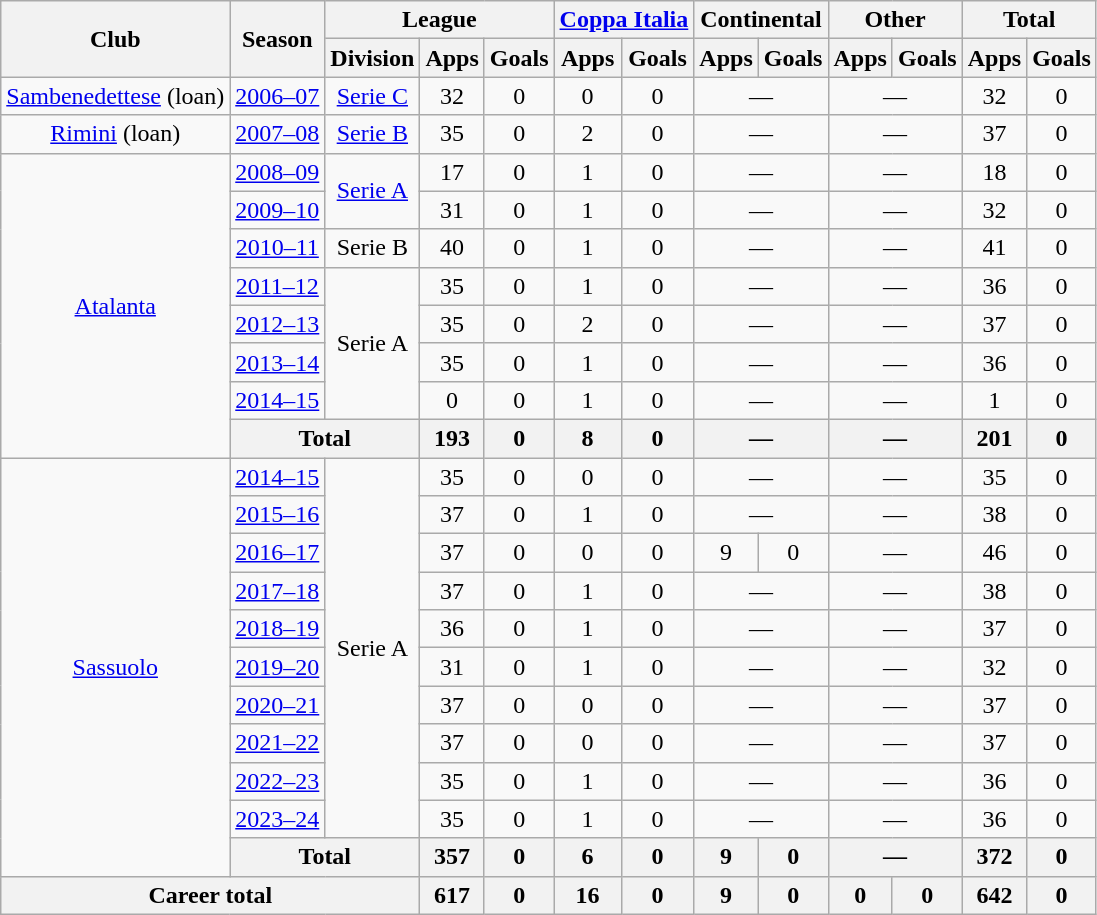<table class="wikitable" style="text-align: center">
<tr>
<th rowspan="2">Club</th>
<th rowspan="2">Season</th>
<th colspan="3">League</th>
<th colspan="2"><a href='#'>Coppa Italia</a></th>
<th colspan="2">Continental</th>
<th colspan="2">Other</th>
<th colspan="2">Total</th>
</tr>
<tr>
<th>Division</th>
<th>Apps</th>
<th>Goals</th>
<th>Apps</th>
<th>Goals</th>
<th>Apps</th>
<th>Goals</th>
<th>Apps</th>
<th>Goals</th>
<th>Apps</th>
<th>Goals</th>
</tr>
<tr>
<td><a href='#'>Sambenedettese</a> (loan)</td>
<td><a href='#'>2006–07</a></td>
<td><a href='#'>Serie C</a></td>
<td>32</td>
<td>0</td>
<td>0</td>
<td>0</td>
<td colspan="2">—</td>
<td colspan="2">—</td>
<td>32</td>
<td>0</td>
</tr>
<tr>
<td><a href='#'>Rimini</a> (loan)</td>
<td><a href='#'>2007–08</a></td>
<td><a href='#'>Serie B</a></td>
<td>35</td>
<td>0</td>
<td>2</td>
<td>0</td>
<td colspan="2">—</td>
<td colspan="2">—</td>
<td>37</td>
<td>0</td>
</tr>
<tr>
<td rowspan="8"><a href='#'>Atalanta</a></td>
<td><a href='#'>2008–09</a></td>
<td rowspan="2"><a href='#'>Serie A</a></td>
<td>17</td>
<td>0</td>
<td>1</td>
<td>0</td>
<td colspan="2">—</td>
<td colspan="2">—</td>
<td>18</td>
<td>0</td>
</tr>
<tr>
<td><a href='#'>2009–10</a></td>
<td>31</td>
<td>0</td>
<td>1</td>
<td>0</td>
<td colspan="2">—</td>
<td colspan="2">—</td>
<td>32</td>
<td>0</td>
</tr>
<tr>
<td><a href='#'>2010–11</a></td>
<td>Serie B</td>
<td>40</td>
<td>0</td>
<td>1</td>
<td>0</td>
<td colspan="2">—</td>
<td colspan="2">—</td>
<td>41</td>
<td>0</td>
</tr>
<tr>
<td><a href='#'>2011–12</a></td>
<td rowspan="4">Serie A</td>
<td>35</td>
<td>0</td>
<td>1</td>
<td>0</td>
<td colspan="2">—</td>
<td colspan="2">—</td>
<td>36</td>
<td>0</td>
</tr>
<tr>
<td><a href='#'>2012–13</a></td>
<td>35</td>
<td>0</td>
<td>2</td>
<td>0</td>
<td colspan="2">—</td>
<td colspan="2">—</td>
<td>37</td>
<td>0</td>
</tr>
<tr>
<td><a href='#'>2013–14</a></td>
<td>35</td>
<td>0</td>
<td>1</td>
<td>0</td>
<td colspan="2">—</td>
<td colspan="2">—</td>
<td>36</td>
<td>0</td>
</tr>
<tr>
<td><a href='#'>2014–15</a></td>
<td>0</td>
<td>0</td>
<td>1</td>
<td>0</td>
<td colspan="2">—</td>
<td colspan="2">—</td>
<td>1</td>
<td>0</td>
</tr>
<tr>
<th colspan="2">Total</th>
<th>193</th>
<th>0</th>
<th>8</th>
<th>0</th>
<th colspan="2">—</th>
<th colspan="2">—</th>
<th>201</th>
<th>0</th>
</tr>
<tr>
<td rowspan="11"><a href='#'>Sassuolo</a></td>
<td><a href='#'>2014–15</a></td>
<td rowspan="10">Serie A</td>
<td>35</td>
<td>0</td>
<td>0</td>
<td>0</td>
<td colspan="2">—</td>
<td colspan="2">—</td>
<td>35</td>
<td>0</td>
</tr>
<tr>
<td><a href='#'>2015–16</a></td>
<td>37</td>
<td>0</td>
<td>1</td>
<td>0</td>
<td colspan="2">—</td>
<td colspan="2">—</td>
<td>38</td>
<td>0</td>
</tr>
<tr>
<td><a href='#'>2016–17</a></td>
<td>37</td>
<td>0</td>
<td>0</td>
<td>0</td>
<td>9</td>
<td>0</td>
<td colspan="2">—</td>
<td>46</td>
<td>0</td>
</tr>
<tr>
<td><a href='#'>2017–18</a></td>
<td>37</td>
<td>0</td>
<td>1</td>
<td>0</td>
<td colspan="2">—</td>
<td colspan="2">—</td>
<td>38</td>
<td>0</td>
</tr>
<tr>
<td><a href='#'>2018–19</a></td>
<td>36</td>
<td>0</td>
<td>1</td>
<td>0</td>
<td colspan="2">—</td>
<td colspan="2">—</td>
<td>37</td>
<td>0</td>
</tr>
<tr>
<td><a href='#'>2019–20</a></td>
<td>31</td>
<td>0</td>
<td>1</td>
<td>0</td>
<td colspan="2">—</td>
<td colspan="2">—</td>
<td>32</td>
<td>0</td>
</tr>
<tr>
<td><a href='#'>2020–21</a></td>
<td>37</td>
<td>0</td>
<td>0</td>
<td>0</td>
<td colspan="2">—</td>
<td colspan="2">—</td>
<td>37</td>
<td>0</td>
</tr>
<tr>
<td><a href='#'>2021–22</a></td>
<td>37</td>
<td>0</td>
<td>0</td>
<td>0</td>
<td colspan="2">—</td>
<td colspan="2">—</td>
<td>37</td>
<td>0</td>
</tr>
<tr>
<td><a href='#'>2022–23</a></td>
<td>35</td>
<td>0</td>
<td>1</td>
<td>0</td>
<td colspan="2">—</td>
<td colspan="2">—</td>
<td>36</td>
<td>0</td>
</tr>
<tr>
<td><a href='#'>2023–24</a></td>
<td>35</td>
<td>0</td>
<td>1</td>
<td>0</td>
<td colspan="2">—</td>
<td colspan="2">—</td>
<td>36</td>
<td>0</td>
</tr>
<tr>
<th colspan="2">Total</th>
<th>357</th>
<th>0</th>
<th>6</th>
<th>0</th>
<th>9</th>
<th>0</th>
<th colspan="2">—</th>
<th>372</th>
<th>0</th>
</tr>
<tr>
<th colspan="3">Career total</th>
<th>617</th>
<th>0</th>
<th>16</th>
<th>0</th>
<th>9</th>
<th>0</th>
<th>0</th>
<th>0</th>
<th>642</th>
<th>0</th>
</tr>
</table>
